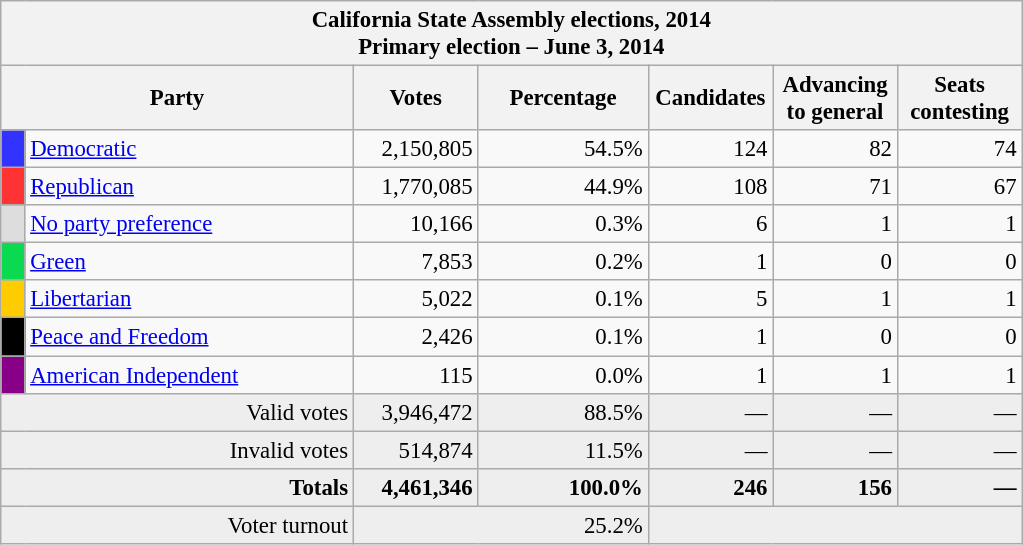<table class="wikitable" style="font-size:95%;">
<tr>
<th colspan="7">California State Assembly elections, 2014<br>Primary election – June 3, 2014</th>
</tr>
<tr>
<th colspan=2 style="width: 15em">Party</th>
<th style="width: 5em">Votes</th>
<th style="width: 7em">Percentage</th>
<th style="width: 5em">Candidates</th>
<th style="width: 5em">Advancing to general</th>
<th style="width: 5em">Seats contesting</th>
</tr>
<tr>
<th style="background-color:#33F; width: 3px"></th>
<td style="width: 130px"><a href='#'>Democratic</a></td>
<td align="right">2,150,805</td>
<td align="right">54.5%</td>
<td align="right">124</td>
<td align="right">82</td>
<td align="right">74</td>
</tr>
<tr>
<th style="background-color:#F33; width: 3px"></th>
<td style="width: 130px"><a href='#'>Republican</a></td>
<td align="right">1,770,085</td>
<td align="right">44.9%</td>
<td align="right">108</td>
<td align="right">71</td>
<td align="right">67</td>
</tr>
<tr>
<th style="background-color:#DDD; width: 3px"></th>
<td style="width: 130px"><a href='#'>No party preference</a></td>
<td align="right">10,166</td>
<td align="right">0.3%</td>
<td align="right">6</td>
<td align="right">1</td>
<td align="right">1</td>
</tr>
<tr>
<th style="background-color:#0BDA51; width: 3px"></th>
<td style="width: 130px"><a href='#'>Green</a></td>
<td align="right">7,853</td>
<td align="right">0.2%</td>
<td align="right">1</td>
<td align="right">0</td>
<td align="right">0</td>
</tr>
<tr>
<th style="background-color:#FC0; width: 3px"></th>
<td style="width: 130px"><a href='#'>Libertarian</a></td>
<td align="right">5,022</td>
<td align="right">0.1%</td>
<td align="right">5</td>
<td align="right">1</td>
<td align="right">1</td>
</tr>
<tr>
<th style="background-color:#000; width: 3px"></th>
<td style="width: 130px"><a href='#'>Peace and Freedom</a></td>
<td align="right">2,426</td>
<td align="right">0.1%</td>
<td align="right">1</td>
<td align="right">0</td>
<td align="right">0</td>
</tr>
<tr>
<th style="background-color:#808; width: 3px"></th>
<td style="width: 130px"><a href='#'>American Independent</a></td>
<td align="right">115</td>
<td align="right">0.0%</td>
<td align="right">1</td>
<td align="right">1</td>
<td align="right">1</td>
</tr>
<tr bgcolor="#EEEEEE">
<td colspan="2" align="right">Valid votes</td>
<td align="right">3,946,472</td>
<td align="right">88.5%</td>
<td align="right">—</td>
<td align="right">—</td>
<td align="right">—</td>
</tr>
<tr bgcolor="#EEEEEE">
<td colspan="2" align="right">Invalid votes</td>
<td align="right">514,874</td>
<td align="right">11.5%</td>
<td align="right">—</td>
<td align="right">—</td>
<td align="right">—</td>
</tr>
<tr bgcolor="#EEEEEE">
<td colspan="2" align="right"><strong>Totals</strong></td>
<td align="right"><strong>4,461,346</strong></td>
<td align="right"><strong>100.0%</strong></td>
<td align="right"><strong>246</strong></td>
<td align="right"><strong>156</strong></td>
<td align="right"><strong>—</strong></td>
</tr>
<tr bgcolor="#EEEEEE">
<td colspan="2" align="right">Voter turnout</td>
<td colspan="2" align="right">25.2%</td>
<td colspan="3" align="right"></td>
</tr>
</table>
